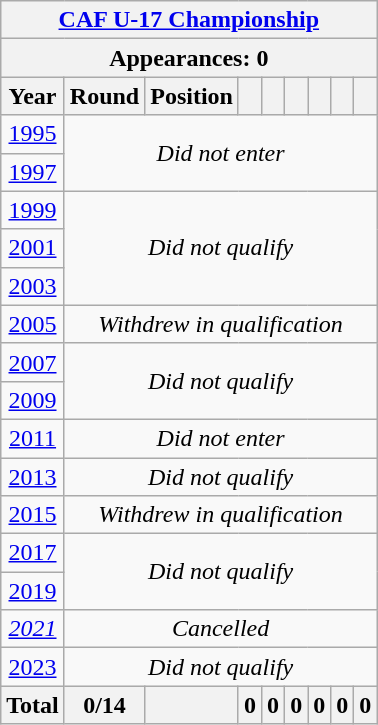<table class="wikitable" style="text-align: center;">
<tr>
<th colspan=9><a href='#'>CAF U-17 Championship</a></th>
</tr>
<tr>
<th colspan=9>Appearances: 0</th>
</tr>
<tr>
<th>Year</th>
<th>Round</th>
<th>Position</th>
<th></th>
<th></th>
<th></th>
<th></th>
<th></th>
<th></th>
</tr>
<tr>
<td> <a href='#'>1995</a></td>
<td colspan=8 rowspan=2><em>Did not enter</em></td>
</tr>
<tr>
<td> <a href='#'>1997</a></td>
</tr>
<tr>
<td> <a href='#'>1999</a></td>
<td colspan=8 rowspan=3><em>Did not qualify</em></td>
</tr>
<tr>
<td> <a href='#'>2001</a></td>
</tr>
<tr>
<td> <a href='#'>2003</a></td>
</tr>
<tr>
<td> <a href='#'>2005</a></td>
<td colspan=8 rowspan=1><em>Withdrew in qualification</em></td>
</tr>
<tr>
<td> <a href='#'>2007</a></td>
<td colspan=8 rowspan=2><em>Did not qualify</em></td>
</tr>
<tr>
<td> <a href='#'>2009</a></td>
</tr>
<tr>
<td> <a href='#'>2011</a></td>
<td colspan=8 rowspan=1><em>Did not enter</em></td>
</tr>
<tr>
<td> <a href='#'>2013</a></td>
<td colspan=8 rowspan=1><em>Did not qualify</em></td>
</tr>
<tr>
<td> <a href='#'>2015</a></td>
<td colspan=8 rowspan=1><em>Withdrew in qualification</em></td>
</tr>
<tr>
<td> <a href='#'>2017</a></td>
<td colspan=8 rowspan=2><em>Did not qualify</em></td>
</tr>
<tr>
<td> <a href='#'>2019</a></td>
</tr>
<tr>
<td> <em><a href='#'>2021</a></em></td>
<td colspan=8 rowspan=1><em>Cancelled</em></td>
</tr>
<tr>
<td> <a href='#'>2023</a></td>
<td colspan=8 rowspan=1><em>Did not qualify</em></td>
</tr>
<tr>
<th>Total</th>
<th>0/14</th>
<th></th>
<th>0</th>
<th>0</th>
<th>0</th>
<th>0</th>
<th>0</th>
<th>0</th>
</tr>
</table>
